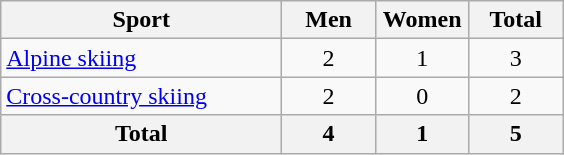<table class="wikitable sortable" style="text-align:center;">
<tr>
<th width=180>Sport</th>
<th width=55>Men</th>
<th width=55>Women</th>
<th width=55>Total</th>
</tr>
<tr>
<td align=left><a href='#'>Alpine skiing</a></td>
<td>2</td>
<td>1</td>
<td>3</td>
</tr>
<tr>
<td align=left><a href='#'>Cross-country skiing</a></td>
<td>2</td>
<td>0</td>
<td>2</td>
</tr>
<tr>
<th>Total</th>
<th>4</th>
<th>1</th>
<th>5</th>
</tr>
</table>
